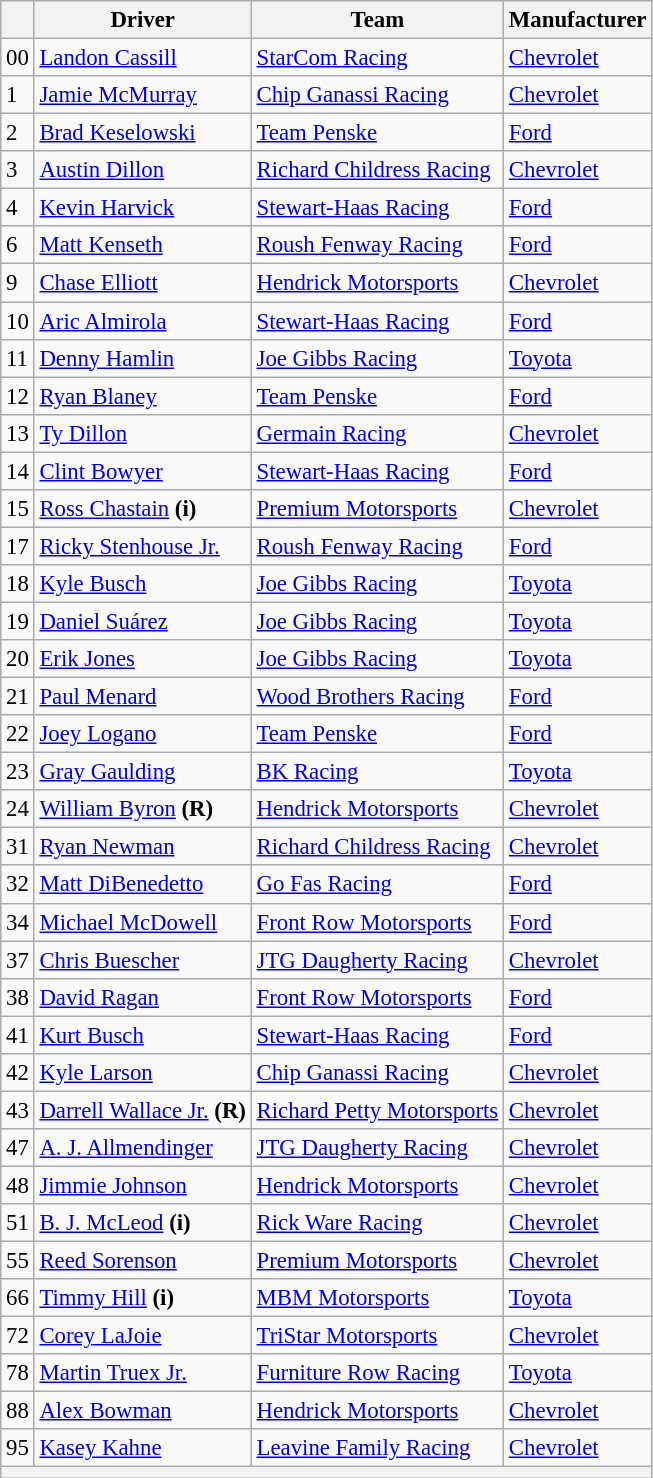<table class="wikitable" style="font-size:95%">
<tr>
<th></th>
<th>Driver</th>
<th>Team</th>
<th>Manufacturer</th>
</tr>
<tr>
<td>00</td>
<td><a href='#'>Landon Cassill</a></td>
<td><a href='#'>StarCom Racing</a></td>
<td><a href='#'>Chevrolet</a></td>
</tr>
<tr>
<td>1</td>
<td><a href='#'>Jamie McMurray</a></td>
<td><a href='#'>Chip Ganassi Racing</a></td>
<td><a href='#'>Chevrolet</a></td>
</tr>
<tr>
<td>2</td>
<td><a href='#'>Brad Keselowski</a></td>
<td><a href='#'>Team Penske</a></td>
<td><a href='#'>Ford</a></td>
</tr>
<tr>
<td>3</td>
<td><a href='#'>Austin Dillon</a></td>
<td><a href='#'>Richard Childress Racing</a></td>
<td><a href='#'>Chevrolet</a></td>
</tr>
<tr>
<td>4</td>
<td><a href='#'>Kevin Harvick</a></td>
<td><a href='#'>Stewart-Haas Racing</a></td>
<td><a href='#'>Ford</a></td>
</tr>
<tr>
<td>6</td>
<td><a href='#'>Matt Kenseth</a></td>
<td><a href='#'>Roush Fenway Racing</a></td>
<td><a href='#'>Ford</a></td>
</tr>
<tr>
<td>9</td>
<td><a href='#'>Chase Elliott</a></td>
<td><a href='#'>Hendrick Motorsports</a></td>
<td><a href='#'>Chevrolet</a></td>
</tr>
<tr>
<td>10</td>
<td><a href='#'>Aric Almirola</a></td>
<td><a href='#'>Stewart-Haas Racing</a></td>
<td><a href='#'>Ford</a></td>
</tr>
<tr>
<td>11</td>
<td><a href='#'>Denny Hamlin</a></td>
<td><a href='#'>Joe Gibbs Racing</a></td>
<td><a href='#'>Toyota</a></td>
</tr>
<tr>
<td>12</td>
<td><a href='#'>Ryan Blaney</a></td>
<td><a href='#'>Team Penske</a></td>
<td><a href='#'>Ford</a></td>
</tr>
<tr>
<td>13</td>
<td><a href='#'>Ty Dillon</a></td>
<td><a href='#'>Germain Racing</a></td>
<td><a href='#'>Chevrolet</a></td>
</tr>
<tr>
<td>14</td>
<td><a href='#'>Clint Bowyer</a></td>
<td><a href='#'>Stewart-Haas Racing</a></td>
<td><a href='#'>Ford</a></td>
</tr>
<tr>
<td>15</td>
<td><a href='#'>Ross Chastain</a> <strong>(i)</strong></td>
<td><a href='#'>Premium Motorsports</a></td>
<td><a href='#'>Chevrolet</a></td>
</tr>
<tr>
<td>17</td>
<td><a href='#'>Ricky Stenhouse Jr.</a></td>
<td><a href='#'>Roush Fenway Racing</a></td>
<td><a href='#'>Ford</a></td>
</tr>
<tr>
<td>18</td>
<td><a href='#'>Kyle Busch</a></td>
<td><a href='#'>Joe Gibbs Racing</a></td>
<td><a href='#'>Toyota</a></td>
</tr>
<tr>
<td>19</td>
<td><a href='#'>Daniel Suárez</a></td>
<td><a href='#'>Joe Gibbs Racing</a></td>
<td><a href='#'>Toyota</a></td>
</tr>
<tr>
<td>20</td>
<td><a href='#'>Erik Jones</a></td>
<td><a href='#'>Joe Gibbs Racing</a></td>
<td><a href='#'>Toyota</a></td>
</tr>
<tr>
<td>21</td>
<td><a href='#'>Paul Menard</a></td>
<td><a href='#'>Wood Brothers Racing</a></td>
<td><a href='#'>Ford</a></td>
</tr>
<tr>
<td>22</td>
<td><a href='#'>Joey Logano</a></td>
<td><a href='#'>Team Penske</a></td>
<td><a href='#'>Ford</a></td>
</tr>
<tr>
<td>23</td>
<td><a href='#'>Gray Gaulding</a></td>
<td><a href='#'>BK Racing</a></td>
<td><a href='#'>Toyota</a></td>
</tr>
<tr>
<td>24</td>
<td><a href='#'>William Byron</a> <strong>(R)</strong></td>
<td><a href='#'>Hendrick Motorsports</a></td>
<td><a href='#'>Chevrolet</a></td>
</tr>
<tr>
<td>31</td>
<td><a href='#'>Ryan Newman</a></td>
<td><a href='#'>Richard Childress Racing</a></td>
<td><a href='#'>Chevrolet</a></td>
</tr>
<tr>
<td>32</td>
<td><a href='#'>Matt DiBenedetto</a></td>
<td><a href='#'>Go Fas Racing</a></td>
<td><a href='#'>Ford</a></td>
</tr>
<tr>
<td>34</td>
<td><a href='#'>Michael McDowell</a></td>
<td><a href='#'>Front Row Motorsports</a></td>
<td><a href='#'>Ford</a></td>
</tr>
<tr>
<td>37</td>
<td><a href='#'>Chris Buescher</a></td>
<td><a href='#'>JTG Daugherty Racing</a></td>
<td><a href='#'>Chevrolet</a></td>
</tr>
<tr>
<td>38</td>
<td><a href='#'>David Ragan</a></td>
<td><a href='#'>Front Row Motorsports</a></td>
<td><a href='#'>Ford</a></td>
</tr>
<tr>
<td>41</td>
<td><a href='#'>Kurt Busch</a></td>
<td><a href='#'>Stewart-Haas Racing</a></td>
<td><a href='#'>Ford</a></td>
</tr>
<tr>
<td>42</td>
<td><a href='#'>Kyle Larson</a></td>
<td><a href='#'>Chip Ganassi Racing</a></td>
<td><a href='#'>Chevrolet</a></td>
</tr>
<tr>
<td>43</td>
<td><a href='#'>Darrell Wallace Jr.</a> <strong>(R)</strong></td>
<td><a href='#'>Richard Petty Motorsports</a></td>
<td><a href='#'>Chevrolet</a></td>
</tr>
<tr>
<td>47</td>
<td><a href='#'>A. J. Allmendinger</a></td>
<td><a href='#'>JTG Daugherty Racing</a></td>
<td><a href='#'>Chevrolet</a></td>
</tr>
<tr>
<td>48</td>
<td><a href='#'>Jimmie Johnson</a></td>
<td><a href='#'>Hendrick Motorsports</a></td>
<td><a href='#'>Chevrolet</a></td>
</tr>
<tr>
<td>51</td>
<td><a href='#'>B. J. McLeod</a> <strong>(i)</strong></td>
<td><a href='#'>Rick Ware Racing</a></td>
<td><a href='#'>Chevrolet</a></td>
</tr>
<tr>
<td>55</td>
<td><a href='#'>Reed Sorenson</a></td>
<td><a href='#'>Premium Motorsports</a></td>
<td><a href='#'>Chevrolet</a></td>
</tr>
<tr>
<td>66</td>
<td><a href='#'>Timmy Hill</a> <strong>(i)</strong></td>
<td><a href='#'>MBM Motorsports</a></td>
<td><a href='#'>Toyota</a></td>
</tr>
<tr>
<td>72</td>
<td><a href='#'>Corey LaJoie</a></td>
<td><a href='#'>TriStar Motorsports</a></td>
<td><a href='#'>Chevrolet</a></td>
</tr>
<tr>
<td>78</td>
<td><a href='#'>Martin Truex Jr.</a></td>
<td><a href='#'>Furniture Row Racing</a></td>
<td><a href='#'>Toyota</a></td>
</tr>
<tr>
<td>88</td>
<td><a href='#'>Alex Bowman</a></td>
<td><a href='#'>Hendrick Motorsports</a></td>
<td><a href='#'>Chevrolet</a></td>
</tr>
<tr>
<td>95</td>
<td><a href='#'>Kasey Kahne</a></td>
<td><a href='#'>Leavine Family Racing</a></td>
<td><a href='#'>Chevrolet</a></td>
</tr>
<tr>
<th colspan="4"></th>
</tr>
</table>
